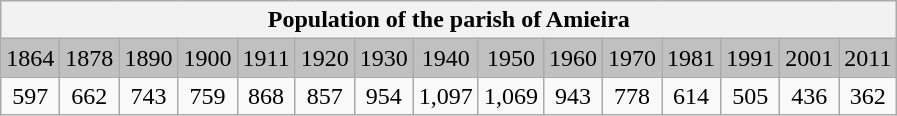<table class="wikitable">
<tr>
<th colspan="15">Population of the parish of Amieira </th>
</tr>
<tr bgcolor="#C0C0C0">
<td align="center">1864</td>
<td align="center">1878</td>
<td align="center">1890</td>
<td align="center">1900</td>
<td align="center">1911</td>
<td align="center">1920</td>
<td align="center">1930</td>
<td align="center">1940</td>
<td align="center">1950</td>
<td align="center">1960</td>
<td align="center">1970</td>
<td align="center">1981</td>
<td align="center">1991</td>
<td align="center">2001</td>
<td align="center">2011</td>
</tr>
<tr>
<td align="center">597</td>
<td align="center">662</td>
<td align="center">743</td>
<td align="center">759</td>
<td align="center">868</td>
<td align="center">857</td>
<td align="center">954</td>
<td align="center">1,097</td>
<td align="center">1,069</td>
<td align="center">943</td>
<td align="center">778</td>
<td align="center">614</td>
<td align="center">505</td>
<td align="center">436</td>
<td align="center">362</td>
</tr>
</table>
